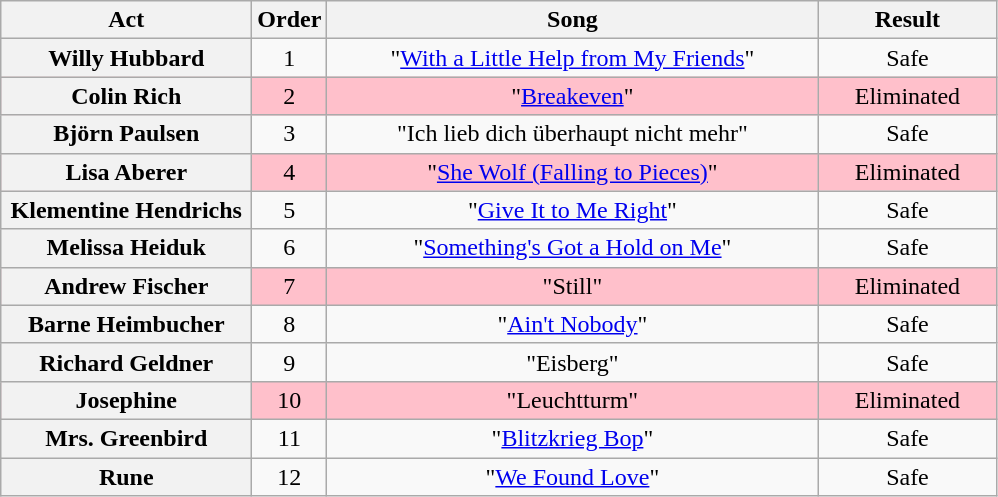<table class="wikitable plainrowheaders" style="text-align:center;">
<tr>
<th scope="col" style="width:10em;">Act</th>
<th scope="col">Order</th>
<th scope="col" style="width:20em;">Song</th>
<th scope="col" style="width:7em;">Result</th>
</tr>
<tr>
<th scope="row">Willy Hubbard</th>
<td>1</td>
<td>"<a href='#'>With a Little Help from My Friends</a>"</td>
<td>Safe</td>
</tr>
<tr bgcolor="pink">
<th scope="row">Colin Rich</th>
<td>2</td>
<td>"<a href='#'>Breakeven</a>"</td>
<td>Eliminated</td>
</tr>
<tr>
<th scope="row">Björn Paulsen</th>
<td>3</td>
<td>"Ich lieb dich überhaupt nicht mehr"</td>
<td>Safe</td>
</tr>
<tr bgcolor="pink">
<th scope="row">Lisa Aberer</th>
<td>4</td>
<td>"<a href='#'>She Wolf (Falling to Pieces)</a>"</td>
<td>Eliminated</td>
</tr>
<tr>
<th scope="row">Klementine Hendrichs</th>
<td>5</td>
<td>"<a href='#'>Give It to Me Right</a>"</td>
<td>Safe</td>
</tr>
<tr>
<th scope="row">Melissa Heiduk</th>
<td>6</td>
<td>"<a href='#'>Something's Got a Hold on Me</a>"</td>
<td>Safe</td>
</tr>
<tr bgcolor="pink">
<th scope="row">Andrew Fischer</th>
<td>7</td>
<td>"Still"</td>
<td>Eliminated</td>
</tr>
<tr>
<th scope="row">Barne Heimbucher</th>
<td>8</td>
<td>"<a href='#'>Ain't Nobody</a>"</td>
<td>Safe</td>
</tr>
<tr>
<th scope="row">Richard Geldner</th>
<td>9</td>
<td>"Eisberg"</td>
<td>Safe</td>
</tr>
<tr bgcolor="pink">
<th scope="row">Josephine</th>
<td>10</td>
<td>"Leuchtturm"</td>
<td>Eliminated</td>
</tr>
<tr>
<th scope="row">Mrs. Greenbird</th>
<td>11</td>
<td>"<a href='#'>Blitzkrieg Bop</a>"</td>
<td>Safe</td>
</tr>
<tr>
<th scope="row">Rune</th>
<td>12</td>
<td>"<a href='#'>We Found Love</a>"</td>
<td>Safe</td>
</tr>
</table>
